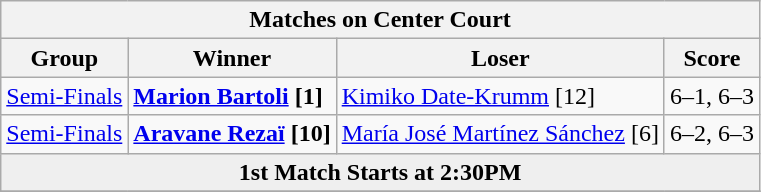<table class="wikitable collapsible uncollapsed">
<tr>
<th colspan=4><strong>Matches on Center Court</strong></th>
</tr>
<tr>
<th>Group</th>
<th>Winner</th>
<th>Loser</th>
<th>Score</th>
</tr>
<tr align=left>
<td><a href='#'>Semi-Finals</a></td>
<td> <strong><a href='#'>Marion Bartoli</a> [1]</strong></td>
<td> <a href='#'>Kimiko Date-Krumm</a> [12]</td>
<td>6–1, 6–3</td>
</tr>
<tr align=left>
<td><a href='#'>Semi-Finals</a></td>
<td> <strong><a href='#'>Aravane Rezaï</a> [10]</strong></td>
<td> <a href='#'>María José Martínez Sánchez</a> [6]</td>
<td>6–2, 6–3</td>
</tr>
<tr align=center>
<td colspan=4 bgcolor=#efefef><strong>1st Match Starts at 2:30PM</strong></td>
</tr>
<tr>
</tr>
</table>
